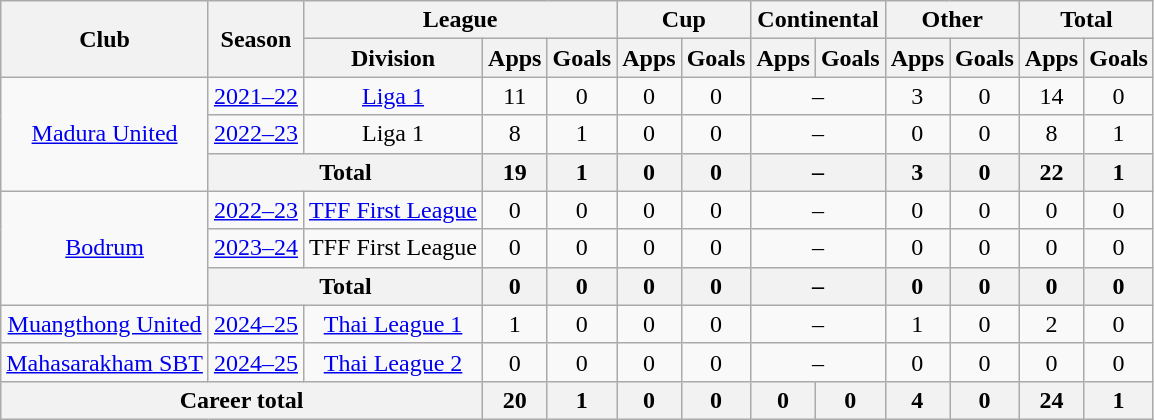<table class="wikitable" style="text-align: center">
<tr>
<th rowspan="2">Club</th>
<th rowspan="2">Season</th>
<th colspan="3">League</th>
<th colspan="2">Cup</th>
<th colspan="2">Continental</th>
<th colspan="2">Other</th>
<th colspan="2">Total</th>
</tr>
<tr>
<th>Division</th>
<th>Apps</th>
<th>Goals</th>
<th>Apps</th>
<th>Goals</th>
<th>Apps</th>
<th>Goals</th>
<th>Apps</th>
<th>Goals</th>
<th>Apps</th>
<th>Goals</th>
</tr>
<tr>
<td rowspan="3"><a href='#'>Madura United</a></td>
<td><a href='#'>2021–22</a></td>
<td rowspan="1" valign="center"><a href='#'>Liga 1</a></td>
<td>11</td>
<td>0</td>
<td>0</td>
<td>0</td>
<td colspan="2">–</td>
<td>3</td>
<td>0</td>
<td>14</td>
<td>0</td>
</tr>
<tr>
<td><a href='#'>2022–23</a></td>
<td rowspan="1" valign="center">Liga 1</td>
<td>8</td>
<td>1</td>
<td>0</td>
<td>0</td>
<td colspan=2>–</td>
<td>0</td>
<td>0</td>
<td>8</td>
<td>1</td>
</tr>
<tr>
<th colspan=2>Total</th>
<th>19</th>
<th>1</th>
<th>0</th>
<th>0</th>
<th colspan=2>–</th>
<th>3</th>
<th>0</th>
<th>22</th>
<th>1</th>
</tr>
<tr>
<td rowspan="3"><a href='#'>Bodrum</a></td>
<td><a href='#'>2022–23</a></td>
<td rowspan="1" valign="center"><a href='#'>TFF First League</a></td>
<td>0</td>
<td>0</td>
<td>0</td>
<td>0</td>
<td colspan="2">–</td>
<td>0</td>
<td>0</td>
<td>0</td>
<td>0</td>
</tr>
<tr>
<td><a href='#'>2023–24</a></td>
<td rowspan="1" valign="center">TFF First League</td>
<td>0</td>
<td>0</td>
<td>0</td>
<td>0</td>
<td colspan="2">–</td>
<td>0</td>
<td>0</td>
<td>0</td>
<td>0</td>
</tr>
<tr>
<th colspan=2>Total</th>
<th>0</th>
<th>0</th>
<th>0</th>
<th>0</th>
<th colspan=2>–</th>
<th>0</th>
<th>0</th>
<th>0</th>
<th>0</th>
</tr>
<tr>
<td rowspan="1"><a href='#'>Muangthong United</a></td>
<td><a href='#'>2024–25</a></td>
<td rowspan="1" valign="center"><a href='#'>Thai League 1</a></td>
<td>1</td>
<td>0</td>
<td>0</td>
<td>0</td>
<td colspan="2">–</td>
<td>1</td>
<td>0</td>
<td>2</td>
<td>0</td>
</tr>
<tr>
<td rowspan="1"><a href='#'>Mahasarakham SBT</a></td>
<td><a href='#'>2024–25</a></td>
<td rowspan="1" valign="center"><a href='#'>Thai League 2</a></td>
<td>0</td>
<td>0</td>
<td>0</td>
<td>0</td>
<td colspan="2">–</td>
<td>0</td>
<td>0</td>
<td>0</td>
<td>0</td>
</tr>
<tr>
<th colspan=3>Career total</th>
<th>20</th>
<th>1</th>
<th>0</th>
<th>0</th>
<th>0</th>
<th>0</th>
<th>4</th>
<th>0</th>
<th>24</th>
<th>1</th>
</tr>
</table>
